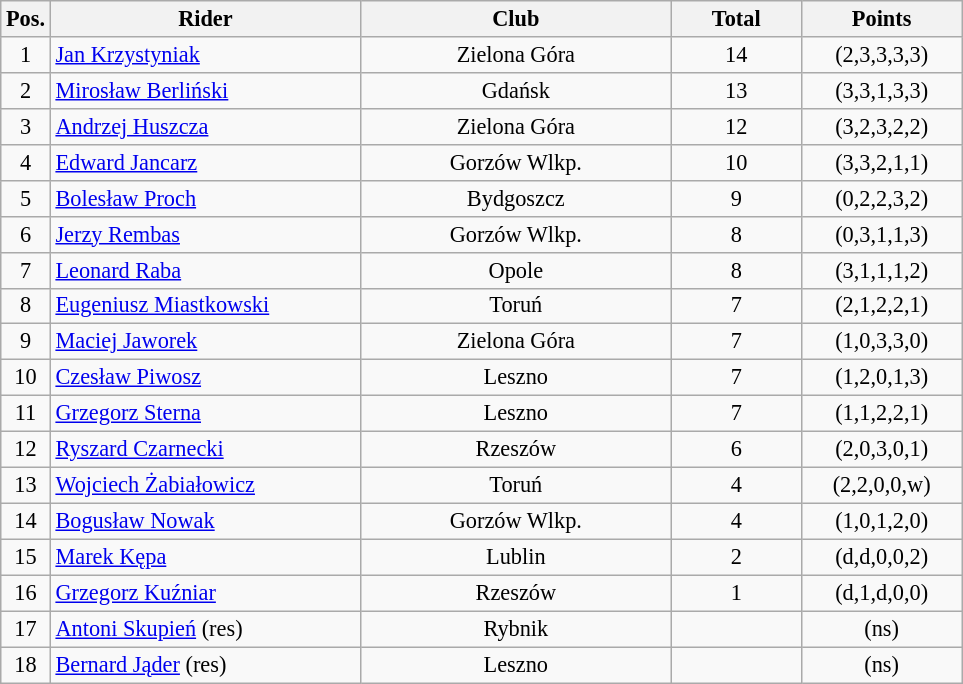<table class=wikitable style="font-size:93%;">
<tr>
<th width=25px>Pos.</th>
<th width=200px>Rider</th>
<th width=200px>Club</th>
<th width=80px>Total</th>
<th width=100px>Points</th>
</tr>
<tr align=center>
<td>1</td>
<td align=left><a href='#'>Jan Krzystyniak</a></td>
<td>Zielona Góra</td>
<td>14</td>
<td>(2,3,3,3,3)</td>
</tr>
<tr align=center>
<td>2</td>
<td align=left><a href='#'>Mirosław Berliński</a></td>
<td>Gdańsk</td>
<td>13</td>
<td>(3,3,1,3,3)</td>
</tr>
<tr align=center>
<td>3</td>
<td align=left><a href='#'>Andrzej Huszcza</a></td>
<td>Zielona Góra</td>
<td>12</td>
<td>(3,2,3,2,2)</td>
</tr>
<tr align=center>
<td>4</td>
<td align=left><a href='#'>Edward Jancarz</a></td>
<td>Gorzów Wlkp.</td>
<td>10</td>
<td>(3,3,2,1,1)</td>
</tr>
<tr align=center>
<td>5</td>
<td align=left><a href='#'>Bolesław Proch</a></td>
<td>Bydgoszcz</td>
<td>9</td>
<td>(0,2,2,3,2)</td>
</tr>
<tr align=center>
<td>6</td>
<td align=left><a href='#'>Jerzy Rembas</a></td>
<td>Gorzów Wlkp.</td>
<td>8</td>
<td>(0,3,1,1,3)</td>
</tr>
<tr align=center>
<td>7</td>
<td align=left><a href='#'>Leonard Raba</a></td>
<td>Opole</td>
<td>8</td>
<td>(3,1,1,1,2)</td>
</tr>
<tr align=center>
<td>8</td>
<td align=left><a href='#'>Eugeniusz Miastkowski</a></td>
<td>Toruń</td>
<td>7</td>
<td>(2,1,2,2,1)</td>
</tr>
<tr align=center>
<td>9</td>
<td align=left><a href='#'>Maciej Jaworek</a></td>
<td>Zielona Góra</td>
<td>7</td>
<td>(1,0,3,3,0)</td>
</tr>
<tr align=center>
<td>10</td>
<td align=left><a href='#'>Czesław Piwosz</a></td>
<td>Leszno</td>
<td>7</td>
<td>(1,2,0,1,3)</td>
</tr>
<tr align=center>
<td>11</td>
<td align=left><a href='#'>Grzegorz Sterna</a></td>
<td>Leszno</td>
<td>7</td>
<td>(1,1,2,2,1)</td>
</tr>
<tr align=center>
<td>12</td>
<td align=left><a href='#'>Ryszard Czarnecki</a></td>
<td>Rzeszów</td>
<td>6</td>
<td>(2,0,3,0,1)</td>
</tr>
<tr align=center>
<td>13</td>
<td align=left><a href='#'>Wojciech Żabiałowicz</a></td>
<td>Toruń</td>
<td>4</td>
<td>(2,2,0,0,w)</td>
</tr>
<tr align=center>
<td>14</td>
<td align=left><a href='#'>Bogusław Nowak</a></td>
<td>Gorzów Wlkp.</td>
<td>4</td>
<td>(1,0,1,2,0)</td>
</tr>
<tr align=center>
<td>15</td>
<td align=left><a href='#'>Marek Kępa</a></td>
<td>Lublin</td>
<td>2</td>
<td>(d,d,0,0,2)</td>
</tr>
<tr align=center>
<td>16</td>
<td align=left><a href='#'>Grzegorz Kuźniar</a></td>
<td>Rzeszów</td>
<td>1</td>
<td>(d,1,d,0,0)</td>
</tr>
<tr align=center>
<td>17</td>
<td align=left><a href='#'>Antoni Skupień</a> (res)</td>
<td>Rybnik</td>
<td></td>
<td>(ns)</td>
</tr>
<tr align=center>
<td>18</td>
<td align=left><a href='#'>Bernard Jąder</a> (res)</td>
<td>Leszno</td>
<td></td>
<td>(ns)</td>
</tr>
</table>
